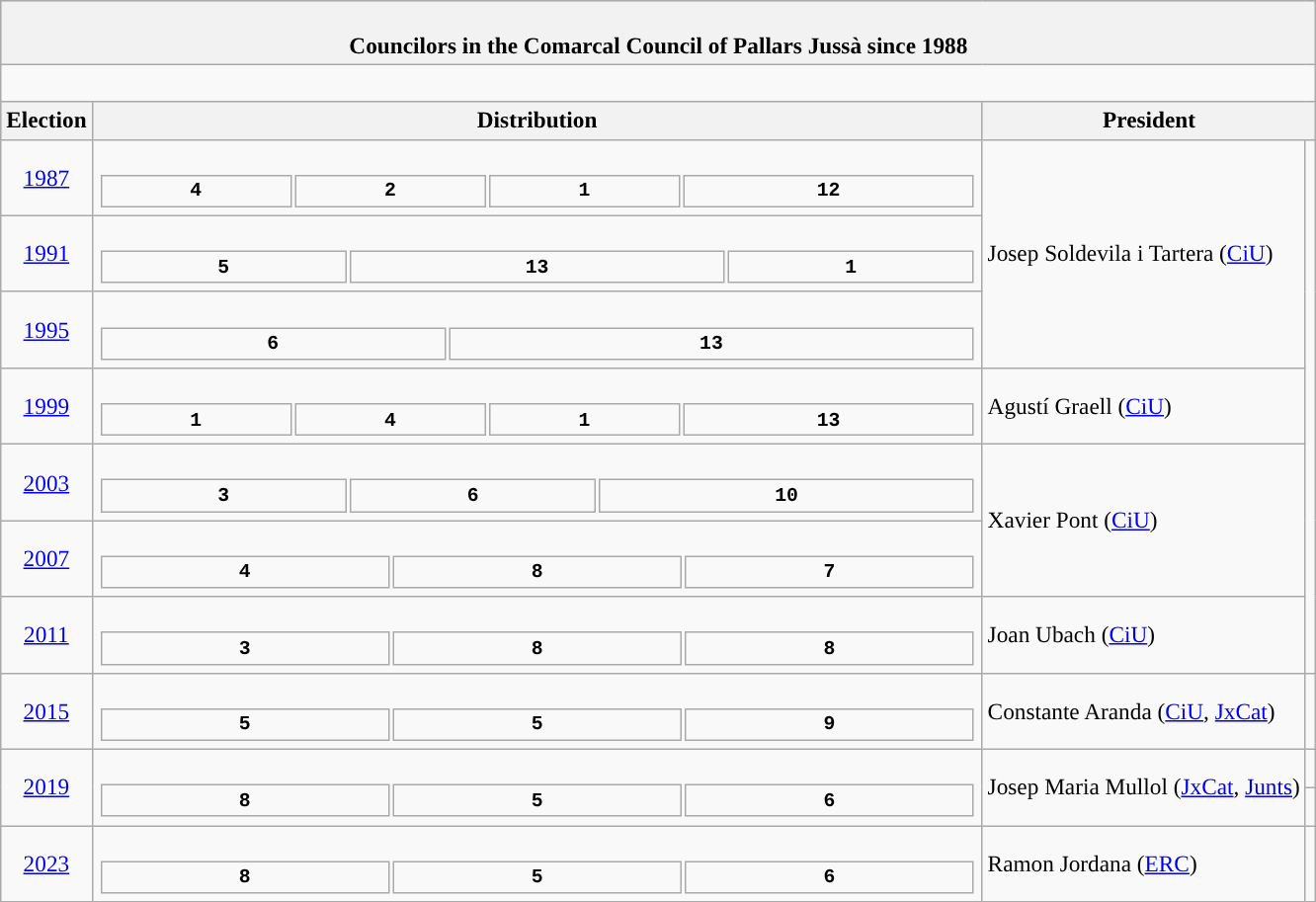<table class="wikitable" style="font-size:97%;">
<tr bgcolor="#CCCCCC">
<th colspan="4"><br>Councilors in the Comarcal Council of Pallars Jussà since 1988</th>
</tr>
<tr>
<td colspan="4"><br>









</td>
</tr>
<tr bgcolor="#CCCCCC">
<th>Election</th>
<th>Distribution</th>
<th colspan="2">President</th>
</tr>
<tr>
<td align=center><a href='#'>1987</a></td>
<td><br><table style="width:45em; font-size:85%; text-align:center; font-family:Courier New;">
<tr style="font-weight:bold">
<td style="background:">4</td>
<td style="background:">2</td>
<td style="background:">1</td>
<td style="background:">12</td>
</tr>
</table>
</td>
<td rowspan="3">Josep Soldevila i Tartera (<a href='#'>CiU</a>)</td>
<td rowspan="8" style="background:"></td>
</tr>
<tr>
<td align=center><a href='#'>1991</a></td>
<td><br><table style="width:45em; font-size:85%; text-align:center; font-family:Courier New;">
<tr style="font-weight:bold">
<td style="background:">5</td>
<td style="background:">13</td>
<td style="background:">1</td>
</tr>
</table>
</td>
</tr>
<tr>
<td align=center><a href='#'>1995</a></td>
<td><br><table style="width:45em; font-size:85%; text-align:center; font-family:Courier New;">
<tr style="font-weight:bold">
<td style="background:">6</td>
<td style="background:">13</td>
</tr>
</table>
</td>
</tr>
<tr>
<td align=center><a href='#'>1999</a></td>
<td><br><table style="width:45em; font-size:85%; text-align:center; font-family:Courier New;">
<tr style="font-weight:bold">
<td style="background:">1</td>
<td style="background:">4</td>
<td style="background:">1</td>
<td style="background:">13</td>
</tr>
</table>
</td>
<td>Agustí Graell (<a href='#'>CiU</a>)</td>
</tr>
<tr>
<td align=center><a href='#'>2003</a></td>
<td><br><table style="width:45em; font-size:85%; text-align:center; font-family:Courier New;">
<tr style="font-weight:bold">
<td style="background:">3</td>
<td style="background:">6</td>
<td style="background:">10</td>
</tr>
</table>
</td>
<td rowspan="2">Xavier Pont (<a href='#'>CiU</a>)</td>
</tr>
<tr>
<td align=center><a href='#'>2007</a></td>
<td><br><table style="width:45em; font-size:85%; text-align:center; font-family:Courier New;">
<tr style="font-weight:bold">
<td style="background:">4</td>
<td style="background:">8</td>
<td style="background:">7</td>
</tr>
</table>
</td>
</tr>
<tr>
<td align=center><a href='#'>2011</a></td>
<td><br><table style="width:45em; font-size:85%; text-align:center; font-family:Courier New;">
<tr style="font-weight:bold">
<td style="background:">3</td>
<td style="background:">8</td>
<td style="background:">8</td>
</tr>
</table>
</td>
<td>Joan Ubach (<a href='#'>CiU</a>)</td>
</tr>
<tr>
<td rowspan="2" align=center><a href='#'>2015</a></td>
<td rowspan="2"><br><table style="width:45em; font-size:85%; text-align:center; font-family:Courier New;">
<tr style="font-weight:bold">
<td style="background:">5</td>
<td style="background:">5</td>
<td style="background:">9</td>
</tr>
</table>
</td>
<td rowspan="2">Constante Aranda (<a href='#'>CiU</a>, <a href='#'>JxCat</a>)</td>
</tr>
<tr>
<td style="background:"></td>
</tr>
<tr>
<td rowspan="2" align=center><a href='#'>2019</a></td>
<td rowspan="2"><br><table style="width:45em; font-size:85%; text-align:center; font-family:Courier New;">
<tr style="font-weight:bold">
<td style="background:">8</td>
<td style="background:">5</td>
<td style="background:">6</td>
</tr>
</table>
</td>
<td rowspan="2">Josep Maria Mullol (<a href='#'>JxCat</a>, <a href='#'>Junts</a>)</td>
<td style="background:"></td>
</tr>
<tr>
<td style="background:"></td>
</tr>
<tr>
<td align=center><a href='#'>2023</a></td>
<td><br><table style="width:45em; font-size:85%; text-align:center; font-family:Courier New;">
<tr style="font-weight:bold">
<td style="background:">8</td>
<td style="background:">5</td>
<td style="background:">6</td>
</tr>
</table>
</td>
<td>Ramon Jordana (<a href='#'>ERC</a>)</td>
<td style="background:"></td>
</tr>
</table>
